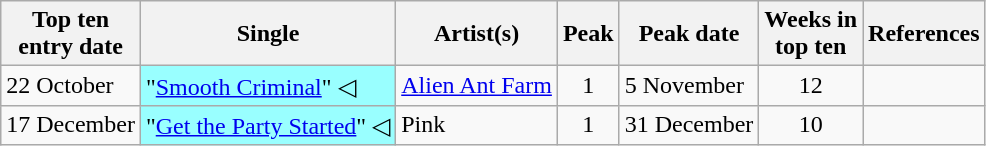<table class="wikitable sortable">
<tr>
<th>Top ten<br>entry date</th>
<th>Single</th>
<th>Artist(s)</th>
<th data-sort-type="number">Peak</th>
<th>Peak date</th>
<th data-sort-type="number">Weeks in<br>top ten</th>
<th>References</th>
</tr>
<tr>
<td>22 October</td>
<td style="background:#9ff;">"<a href='#'>Smooth Criminal</a>" ◁</td>
<td><a href='#'>Alien Ant Farm</a></td>
<td style="text-align:center;">1</td>
<td>5 November</td>
<td style="text-align:center;">12</td>
<td style="text-align:center;"></td>
</tr>
<tr>
<td>17 December</td>
<td style="background:#9ff;">"<a href='#'>Get the Party Started</a>" ◁</td>
<td>Pink</td>
<td style="text-align:center;">1</td>
<td>31 December</td>
<td style="text-align:center;">10</td>
<td style="text-align:center;"></td>
</tr>
</table>
